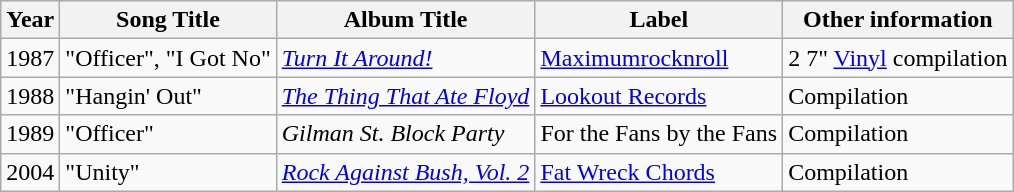<table class="wikitable">
<tr>
<th>Year</th>
<th>Song Title</th>
<th>Album Title</th>
<th>Label</th>
<th>Other information</th>
</tr>
<tr>
<td>1987</td>
<td>"Officer", "I Got No"</td>
<td><em><a href='#'>Turn It Around!</a></em></td>
<td><a href='#'>Maximumrocknroll</a></td>
<td>2 7" <a href='#'>Vinyl</a> compilation</td>
</tr>
<tr>
<td>1988</td>
<td>"Hangin' Out"</td>
<td><em><a href='#'>The Thing That Ate Floyd</a></em></td>
<td><a href='#'>Lookout Records</a></td>
<td>Compilation</td>
</tr>
<tr>
<td>1989</td>
<td>"Officer"</td>
<td><em>Gilman St. Block Party</em></td>
<td>For the Fans by the Fans</td>
<td>Compilation</td>
</tr>
<tr>
<td>2004</td>
<td>"Unity"</td>
<td><em><a href='#'>Rock Against Bush, Vol. 2</a></em></td>
<td><a href='#'>Fat Wreck Chords</a></td>
<td>Compilation</td>
</tr>
</table>
